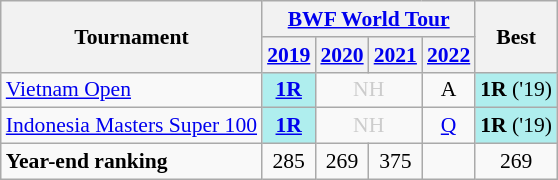<table style='font-size: 90%; text-align:center;' class='wikitable'>
<tr>
<th rowspan="2">Tournament</th>
<th colspan="4"><strong><a href='#'>BWF World Tour</a></strong></th>
<th rowspan="2">Best</th>
</tr>
<tr>
<th><a href='#'>2019</a></th>
<th><a href='#'>2020</a></th>
<th><a href='#'>2021</a></th>
<th><a href='#'>2022</a></th>
</tr>
<tr>
<td align=left><a href='#'>Vietnam Open</a></td>
<td bgcolor=AFEEEE><strong><a href='#'>1R</a></strong></td>
<td colspan="2" style=color:#ccc>NH</td>
<td>A</td>
<td bgcolor=AFEEEE><strong>1R</strong> ('19)</td>
</tr>
<tr>
<td align=left><a href='#'>Indonesia Masters Super 100</a></td>
<td bgcolor=AFEEEE><a href='#'><strong>1R</strong></a></td>
<td colspan="2" style=color:#ccc>NH</td>
<td><a href='#'>Q</a></td>
<td bgcolor=AFEEEE><strong>1R</strong> ('19)</td>
</tr>
<tr>
<td align=left><strong>Year-end ranking</strong></td>
<td>285</td>
<td>269</td>
<td>375</td>
<td></td>
<td>269</td>
</tr>
</table>
